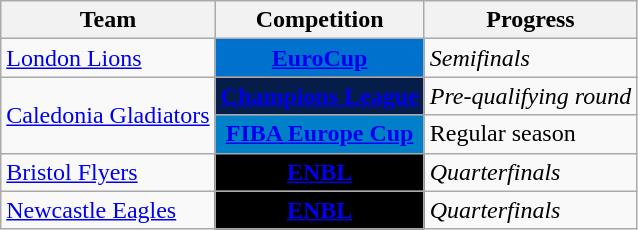<table class="wikitable sortable">
<tr>
<th>Team</th>
<th>Competition</th>
<th>Progress</th>
</tr>
<tr>
<td><a href='#'>London Lions</a></td>
<td style="background-color:#0072CE;color:white;text-align:center"><strong><a href='#'><span>EuroCup</span></a></strong></td>
<td><em>Semifinals</em></td>
</tr>
<tr>
<td rowspan=2><a href='#'>Caledonia Gladiators</a></td>
<td style="background-color:#071D49;color:#D0D3D4;text-align:center"><strong><a href='#'><span>Champions League</span></a></strong></td>
<td><em>Pre-qualifying round</em></td>
</tr>
<tr>
<td style="background-color:#0080C8;color:white;text-align:center"><strong><a href='#'><span>FIBA Europe Cup</span></a></strong></td>
<td>Regular season</td>
</tr>
<tr>
<td><a href='#'>Bristol Flyers</a></td>
<td style="background-color:black;color:white;text-align:center"><strong><a href='#'><span>ENBL</span></a></strong></td>
<td><em>Quarterfinals</em></td>
</tr>
<tr>
<td><a href='#'>Newcastle Eagles</a></td>
<td style="background-color:black;color:white;text-align:center"><strong><a href='#'><span>ENBL</span></a></strong></td>
<td><em>Quarterfinals</em></td>
</tr>
</table>
